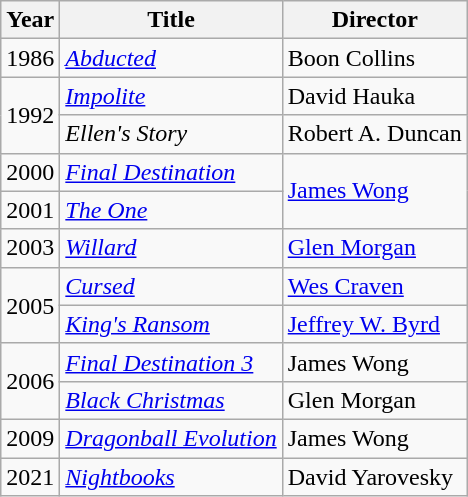<table class="wikitable">
<tr>
<th scope="col">Year</th>
<th scope="col">Title</th>
<th scope="col">Director</th>
</tr>
<tr>
<td>1986</td>
<td><em><a href='#'>Abducted</a></em></td>
<td>Boon Collins</td>
</tr>
<tr>
<td rowspan=2>1992</td>
<td><em><a href='#'>Impolite</a></em></td>
<td>David Hauka</td>
</tr>
<tr>
<td><em>Ellen's Story</em></td>
<td>Robert A. Duncan</td>
</tr>
<tr>
<td>2000</td>
<td><em><a href='#'>Final Destination</a></em></td>
<td rowspan=2><a href='#'>James Wong</a></td>
</tr>
<tr>
<td>2001</td>
<td><em><a href='#'>The One</a></em></td>
</tr>
<tr>
<td>2003</td>
<td><em><a href='#'>Willard</a></em></td>
<td><a href='#'>Glen Morgan</a></td>
</tr>
<tr>
<td rowspan=2>2005</td>
<td><em><a href='#'>Cursed</a></em></td>
<td><a href='#'>Wes Craven</a></td>
</tr>
<tr>
<td><em><a href='#'>King's Ransom</a></em></td>
<td><a href='#'>Jeffrey W. Byrd</a></td>
</tr>
<tr>
<td rowspan=2>2006</td>
<td><em><a href='#'>Final Destination 3</a></em></td>
<td>James Wong</td>
</tr>
<tr>
<td><em><a href='#'>Black Christmas</a></em></td>
<td>Glen Morgan</td>
</tr>
<tr>
<td>2009</td>
<td><em><a href='#'>Dragonball Evolution</a></em></td>
<td>James Wong</td>
</tr>
<tr>
<td>2021</td>
<td><em><a href='#'>Nightbooks</a></em></td>
<td>David Yarovesky</td>
</tr>
</table>
